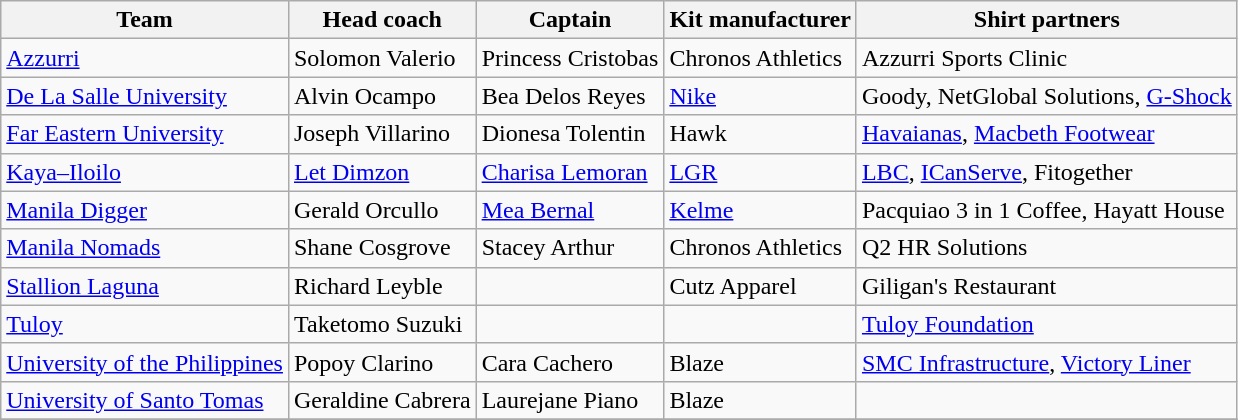<table class="wikitable sortable">
<tr>
<th>Team</th>
<th>Head coach</th>
<th>Captain</th>
<th>Kit manufacturer</th>
<th>Shirt partners</th>
</tr>
<tr>
<td><a href='#'>Azzurri</a></td>
<td> Solomon Valerio</td>
<td> Princess Cristobas</td>
<td> Chronos Athletics</td>
<td>Azzurri Sports Clinic</td>
</tr>
<tr>
<td><a href='#'>De La Salle University</a></td>
<td> Alvin Ocampo</td>
<td> Bea Delos Reyes</td>
<td> <a href='#'>Nike</a></td>
<td>Goody, NetGlobal Solutions, <a href='#'>G-Shock</a></td>
</tr>
<tr>
<td><a href='#'>Far Eastern University</a></td>
<td> Joseph Villarino</td>
<td> Dionesa Tolentin</td>
<td> Hawk</td>
<td><a href='#'>Havaianas</a>, <a href='#'>Macbeth Footwear</a></td>
</tr>
<tr>
<td><a href='#'>Kaya–Iloilo</a></td>
<td> <a href='#'>Let Dimzon</a></td>
<td> <a href='#'>Charisa Lemoran</a></td>
<td> <a href='#'>LGR</a></td>
<td><a href='#'>LBC</a>, <a href='#'>ICanServe</a>, Fitogether</td>
</tr>
<tr>
<td><a href='#'>Manila Digger</a></td>
<td> Gerald Orcullo</td>
<td> <a href='#'>Mea Bernal</a></td>
<td> <a href='#'>Kelme</a></td>
<td>Pacquiao 3 in 1 Coffee, Hayatt House</td>
</tr>
<tr>
<td><a href='#'>Manila Nomads</a></td>
<td> Shane Cosgrove</td>
<td> Stacey Arthur</td>
<td> Chronos Athletics</td>
<td>Q2 HR Solutions</td>
</tr>
<tr>
<td><a href='#'>Stallion Laguna</a></td>
<td> Richard Leyble</td>
<td></td>
<td> Cutz Apparel</td>
<td>Giligan's Restaurant</td>
</tr>
<tr>
<td><a href='#'>Tuloy</a></td>
<td> Taketomo Suzuki</td>
<td></td>
<td></td>
<td><a href='#'>Tuloy Foundation</a></td>
</tr>
<tr>
<td><a href='#'>University of the Philippines</a></td>
<td> Popoy Clarino</td>
<td> Cara Cachero</td>
<td> Blaze</td>
<td><a href='#'>SMC Infrastructure</a>, <a href='#'>Victory Liner</a></td>
</tr>
<tr>
<td><a href='#'>University of Santo Tomas</a></td>
<td> Geraldine Cabrera</td>
<td> Laurejane Piano</td>
<td> Blaze</td>
<td></td>
</tr>
<tr>
</tr>
</table>
